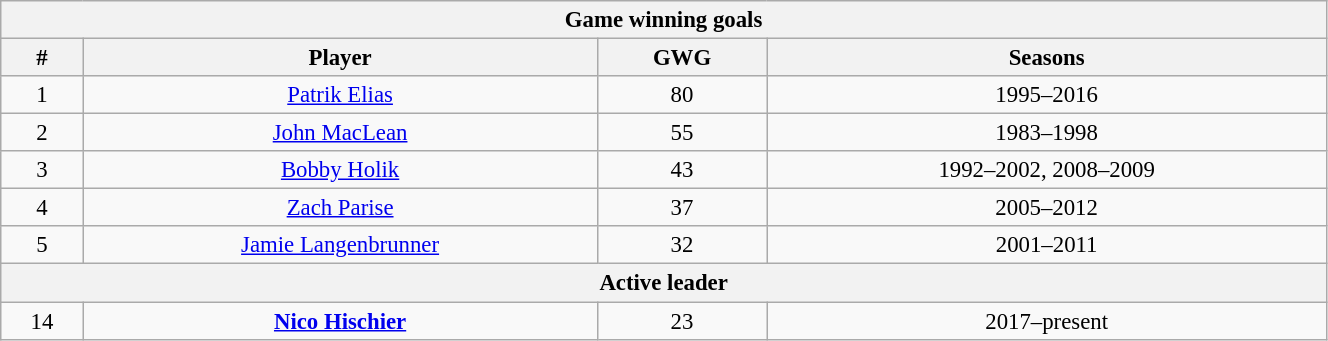<table class="wikitable" style="text-align: center; font-size: 95%" width="70%">
<tr>
<th colspan="4">Game winning goals</th>
</tr>
<tr>
<th>#</th>
<th>Player</th>
<th>GWG</th>
<th>Seasons</th>
</tr>
<tr>
<td>1</td>
<td><a href='#'>Patrik Elias</a></td>
<td>80</td>
<td>1995–2016</td>
</tr>
<tr>
<td>2</td>
<td><a href='#'>John MacLean</a></td>
<td>55</td>
<td>1983–1998</td>
</tr>
<tr>
<td>3</td>
<td><a href='#'>Bobby Holik</a></td>
<td>43</td>
<td>1992–2002, 2008–2009</td>
</tr>
<tr>
<td>4</td>
<td><a href='#'>Zach Parise</a></td>
<td>37</td>
<td>2005–2012</td>
</tr>
<tr>
<td>5</td>
<td><a href='#'>Jamie Langenbrunner</a></td>
<td>32</td>
<td>2001–2011</td>
</tr>
<tr>
<th colspan="4">Active leader</th>
</tr>
<tr>
<td>14</td>
<td><strong><a href='#'>Nico Hischier</a></strong></td>
<td>23</td>
<td>2017–present</td>
</tr>
</table>
